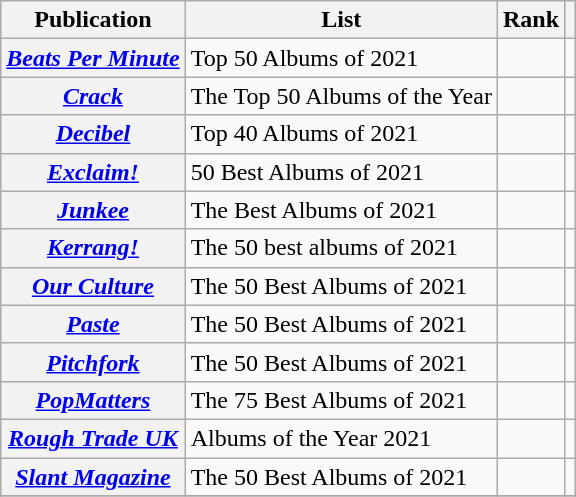<table class="wikitable mw-collapsible sortable plainrowheaders">
<tr>
<th scope="col">Publication</th>
<th scope="col" class="unsortable">List</th>
<th scope="col" data-sort-type="number">Rank</th>
<th scope="col" class="unsortable"></th>
</tr>
<tr>
<th scope="row"><em><a href='#'>Beats Per Minute</a></em></th>
<td>Top 50 Albums of 2021</td>
<td></td>
<td></td>
</tr>
<tr>
<th scope="row"><em><a href='#'>Crack</a></em></th>
<td>The Top 50 Albums of the Year</td>
<td></td>
<td></td>
</tr>
<tr>
<th scope="row"><em><a href='#'>Decibel</a></em></th>
<td>Top 40 Albums of 2021</td>
<td></td>
<td></td>
</tr>
<tr>
<th scope="row"><em><a href='#'>Exclaim!</a></em></th>
<td>50 Best Albums of 2021</td>
<td></td>
<td></td>
</tr>
<tr>
<th scope="row"><em><a href='#'>Junkee</a></em></th>
<td>The Best Albums of 2021</td>
<td></td>
<td></td>
</tr>
<tr>
<th scope="row"><em><a href='#'>Kerrang!</a></em></th>
<td>The 50 best albums of 2021</td>
<td></td>
<td></td>
</tr>
<tr>
<th scope="row"><em><a href='#'>Our Culture</a></em></th>
<td>The 50 Best Albums of 2021</td>
<td></td>
<td></td>
</tr>
<tr>
<th scope="row"><em><a href='#'>Paste</a></em></th>
<td>The 50 Best Albums of 2021</td>
<td></td>
<td></td>
</tr>
<tr>
<th scope="row"><em><a href='#'>Pitchfork</a></em></th>
<td>The 50 Best Albums of 2021</td>
<td></td>
<td></td>
</tr>
<tr>
<th scope="row"><em><a href='#'>PopMatters</a></em></th>
<td>The 75 Best Albums of 2021</td>
<td></td>
<td></td>
</tr>
<tr>
<th scope="row"><em><a href='#'>Rough Trade UK</a></em></th>
<td>Albums of the Year 2021</td>
<td></td>
<td></td>
</tr>
<tr>
<th scope="row"><em><a href='#'>Slant Magazine</a></em></th>
<td>The 50 Best Albums of 2021</td>
<td></td>
<td></td>
</tr>
<tr>
</tr>
</table>
